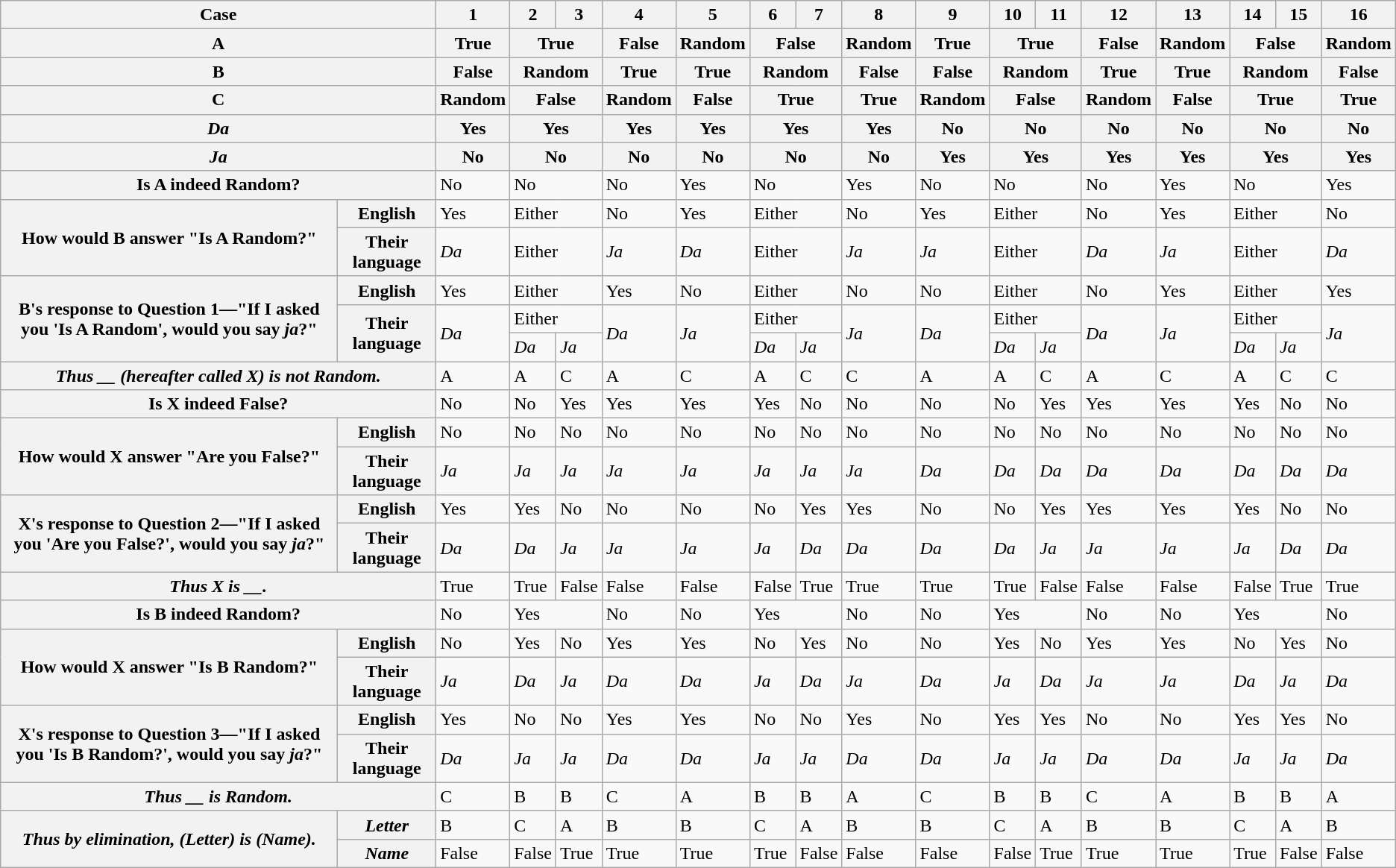<table class="wikitable">
<tr>
<th colspan=2>Case</th>
<th>1</th>
<th>2</th>
<th>3</th>
<th>4</th>
<th>5</th>
<th>6</th>
<th>7</th>
<th>8</th>
<th>9</th>
<th>10</th>
<th>11</th>
<th>12</th>
<th>13</th>
<th>14</th>
<th>15</th>
<th>16</th>
</tr>
<tr>
<th colspan=2>A</th>
<th>True</th>
<th colspan=2>True</th>
<th>False</th>
<th>Random</th>
<th colspan=2>False</th>
<th>Random</th>
<th>True</th>
<th colspan=2>True</th>
<th>False</th>
<th>Random</th>
<th colspan=2>False</th>
<th>Random</th>
</tr>
<tr>
<th colspan=2>B</th>
<th>False</th>
<th colspan=2>Random</th>
<th>True</th>
<th>True</th>
<th colspan=2>Random</th>
<th>False</th>
<th>False</th>
<th colspan=2>Random</th>
<th>True</th>
<th>True</th>
<th colspan=2>Random</th>
<th>False</th>
</tr>
<tr>
<th colspan=2>C</th>
<th>Random</th>
<th colspan=2>False</th>
<th>Random</th>
<th>False</th>
<th colspan=2>True</th>
<th>True</th>
<th>Random</th>
<th colspan=2>False</th>
<th>Random</th>
<th>False</th>
<th colspan=2>True</th>
<th>True</th>
</tr>
<tr>
<th colspan=2><em>Da</em></th>
<th>Yes</th>
<th colspan=2>Yes</th>
<th>Yes</th>
<th>Yes</th>
<th colspan=2>Yes</th>
<th>Yes</th>
<th>No</th>
<th colspan=2>No</th>
<th>No</th>
<th>No</th>
<th colspan=2>No</th>
<th>No</th>
</tr>
<tr>
<th colspan=2><em>Ja</em></th>
<th>No</th>
<th colspan=2>No</th>
<th>No</th>
<th>No</th>
<th colspan=2>No</th>
<th>No</th>
<th>Yes</th>
<th colspan=2>Yes</th>
<th>Yes</th>
<th>Yes</th>
<th colspan=2>Yes</th>
<th>Yes</th>
</tr>
<tr>
<th colspan=2>Is A indeed Random?</th>
<td>No</td>
<td colspan=2>No</td>
<td>No</td>
<td>Yes</td>
<td colspan=2>No</td>
<td>Yes</td>
<td>No</td>
<td colspan=2>No</td>
<td>No</td>
<td>Yes</td>
<td colspan=2>No</td>
<td>Yes</td>
</tr>
<tr>
<th rowspan=2>How would B answer "Is A Random?"</th>
<th>English</th>
<td>Yes</td>
<td colspan=2>Either</td>
<td>No</td>
<td>Yes</td>
<td colspan=2>Either</td>
<td>No</td>
<td>Yes</td>
<td colspan=2>Either</td>
<td>No</td>
<td>Yes</td>
<td colspan=2>Either</td>
<td>No</td>
</tr>
<tr>
<th>Their language</th>
<td><em>Da</em></td>
<td colspan=2>Either</td>
<td><em>Ja</em></td>
<td><em>Da</em></td>
<td colspan=2>Either</td>
<td><em>Ja</em></td>
<td><em>Ja</em></td>
<td colspan=2>Either</td>
<td><em>Da</em></td>
<td><em>Ja</em></td>
<td colspan=2>Either</td>
<td><em>Da</em></td>
</tr>
<tr>
<th rowspan=3>B's response to Question 1—"If I asked you 'Is A Random', would you say <em>ja</em>?"</th>
<th>English</th>
<td>Yes</td>
<td colspan=2>Either</td>
<td>Yes</td>
<td>No</td>
<td colspan=2>Either</td>
<td>No</td>
<td>No</td>
<td colspan=2>Either</td>
<td>No</td>
<td>Yes</td>
<td colspan=2>Either</td>
<td>Yes</td>
</tr>
<tr>
<th rowspan=2>Their language</th>
<td rowspan=2><em>Da</em></td>
<td colspan=2>Either</td>
<td rowspan=2><em>Da</em></td>
<td rowspan=2><em>Ja</em></td>
<td colspan=2>Either</td>
<td rowspan=2><em>Ja</em></td>
<td rowspan=2><em>Da</em></td>
<td colspan=2>Either</td>
<td rowspan=2><em>Da</em></td>
<td rowspan=2><em>Ja</em></td>
<td colspan=2>Either</td>
<td rowspan=2><em>Ja</em></td>
</tr>
<tr>
<td><em>Da</em></td>
<td><em>Ja</em></td>
<td><em>Da</em></td>
<td><em>Ja</em></td>
<td><em>Da</em></td>
<td><em>Ja</em></td>
<td><em>Da</em></td>
<td><em>Ja</em></td>
</tr>
<tr>
<th colspan=2><em>Thus __ (hereafter called X) is not Random.</em></th>
<td>A</td>
<td>A</td>
<td>C</td>
<td>A</td>
<td>C</td>
<td>A</td>
<td>C</td>
<td>C</td>
<td>A</td>
<td>A</td>
<td>C</td>
<td>A</td>
<td>C</td>
<td>A</td>
<td>C</td>
<td>C</td>
</tr>
<tr>
<th colspan=2>Is X indeed False?</th>
<td>No</td>
<td>No</td>
<td>Yes</td>
<td>Yes</td>
<td>Yes</td>
<td>Yes</td>
<td>No</td>
<td>No</td>
<td>No</td>
<td>No</td>
<td>Yes</td>
<td>Yes</td>
<td>Yes</td>
<td>Yes</td>
<td>No</td>
<td>No</td>
</tr>
<tr>
<th rowspan=2>How would X answer "Are you False?"</th>
<th>English</th>
<td>No</td>
<td>No</td>
<td>No</td>
<td>No</td>
<td>No</td>
<td>No</td>
<td>No</td>
<td>No</td>
<td>No</td>
<td>No</td>
<td>No</td>
<td>No</td>
<td>No</td>
<td>No</td>
<td>No</td>
<td>No</td>
</tr>
<tr>
<th>Their language</th>
<td><em>Ja</em></td>
<td><em>Ja</em></td>
<td><em>Ja</em></td>
<td><em>Ja</em></td>
<td><em>Ja</em></td>
<td><em>Ja</em></td>
<td><em>Ja</em></td>
<td><em>Ja</em></td>
<td><em>Da</em></td>
<td><em>Da</em></td>
<td><em>Da</em></td>
<td><em>Da</em></td>
<td><em>Da</em></td>
<td><em>Da</em></td>
<td><em>Da</em></td>
<td><em>Da</em></td>
</tr>
<tr>
<th rowspan=2>X's response to Question 2—"If I asked you 'Are you False?', would you say <em>ja</em>?"</th>
<th>English</th>
<td>Yes</td>
<td>Yes</td>
<td>No</td>
<td>No</td>
<td>No</td>
<td>No</td>
<td>Yes</td>
<td>Yes</td>
<td>No</td>
<td>No</td>
<td>Yes</td>
<td>Yes</td>
<td>Yes</td>
<td>Yes</td>
<td>No</td>
<td>No</td>
</tr>
<tr>
<th>Their language</th>
<td><em>Da</em></td>
<td><em>Da</em></td>
<td><em>Ja</em></td>
<td><em>Ja</em></td>
<td><em>Ja</em></td>
<td><em>Ja</em></td>
<td><em>Da</em></td>
<td><em>Da</em></td>
<td><em>Da</em></td>
<td><em>Da</em></td>
<td><em>Ja</em></td>
<td><em>Ja</em></td>
<td><em>Ja</em></td>
<td><em>Ja</em></td>
<td><em>Da</em></td>
<td><em>Da</em></td>
</tr>
<tr>
<th colspan=2><em>Thus X is __. </em></th>
<td>True</td>
<td>True</td>
<td>False</td>
<td>False</td>
<td>False</td>
<td>False</td>
<td>True</td>
<td>True</td>
<td>True</td>
<td>True</td>
<td>False</td>
<td>False</td>
<td>False</td>
<td>False</td>
<td>True</td>
<td>True</td>
</tr>
<tr>
<th colspan=2>Is B indeed Random?</th>
<td>No</td>
<td colspan=2>Yes</td>
<td>No</td>
<td>No</td>
<td colspan=2>Yes</td>
<td>No</td>
<td>No</td>
<td colspan=2>Yes</td>
<td>No</td>
<td>No</td>
<td colspan=2>Yes</td>
<td>No</td>
</tr>
<tr>
<th rowspan=2>How would X answer "Is B Random?"</th>
<th>English</th>
<td>No</td>
<td>Yes</td>
<td>No</td>
<td>Yes</td>
<td>Yes</td>
<td>No</td>
<td>Yes</td>
<td>No</td>
<td>No</td>
<td>Yes</td>
<td>No</td>
<td>Yes</td>
<td>Yes</td>
<td>No</td>
<td>Yes</td>
<td>No</td>
</tr>
<tr>
<th>Their language</th>
<td><em>Ja</em></td>
<td><em>Da</em></td>
<td><em>Ja</em></td>
<td><em>Da</em></td>
<td><em>Da</em></td>
<td><em>Ja</em></td>
<td><em>Da</em></td>
<td><em>Ja</em></td>
<td><em>Da</em></td>
<td><em>Ja</em></td>
<td><em>Da</em></td>
<td><em>Ja</em></td>
<td><em>Ja</em></td>
<td><em>Da</em></td>
<td><em>Ja</em></td>
<td><em>Da</em></td>
</tr>
<tr>
<th rowspan=2>X's response to Question 3—"If I asked you 'Is B Random?', would you say <em>ja</em>?"</th>
<th>English</th>
<td>Yes</td>
<td>No</td>
<td>No</td>
<td>Yes</td>
<td>Yes</td>
<td>No</td>
<td>No</td>
<td>Yes</td>
<td>No</td>
<td>Yes</td>
<td>Yes</td>
<td>No</td>
<td>No</td>
<td>Yes</td>
<td>Yes</td>
<td>No</td>
</tr>
<tr>
<th>Their language</th>
<td><em>Da</em></td>
<td><em>Ja</em></td>
<td><em>Ja</em></td>
<td><em>Da</em></td>
<td><em>Da</em></td>
<td><em>Ja</em></td>
<td><em>Ja</em></td>
<td><em>Da</em></td>
<td><em>Da</em></td>
<td><em>Ja</em></td>
<td><em>Ja</em></td>
<td><em>Da</em></td>
<td><em>Da</em></td>
<td><em>Ja</em></td>
<td><em>Ja</em></td>
<td><em>Da</em></td>
</tr>
<tr>
<th colspan=2><em>Thus __ is Random.</em></th>
<td>C</td>
<td>B</td>
<td>B</td>
<td>C</td>
<td>A</td>
<td>B</td>
<td>B</td>
<td>A</td>
<td>C</td>
<td>B</td>
<td>B</td>
<td>C</td>
<td>A</td>
<td>B</td>
<td>B</td>
<td>A</td>
</tr>
<tr>
<th rowspan=2><em>Thus by elimination, (Letter) is (Name).</em></th>
<th><em>Letter</em></th>
<td>B</td>
<td>C</td>
<td>A</td>
<td>B</td>
<td>B</td>
<td>C</td>
<td>A</td>
<td>B</td>
<td>B</td>
<td>C</td>
<td>A</td>
<td>B</td>
<td>B</td>
<td>C</td>
<td>A</td>
<td>B</td>
</tr>
<tr>
<th><em>Name</em></th>
<td>False</td>
<td>False</td>
<td>True</td>
<td>True</td>
<td>True</td>
<td>True</td>
<td>False</td>
<td>False</td>
<td>False</td>
<td>False</td>
<td>True</td>
<td>True</td>
<td>True</td>
<td>True</td>
<td>False</td>
<td>False</td>
</tr>
</table>
